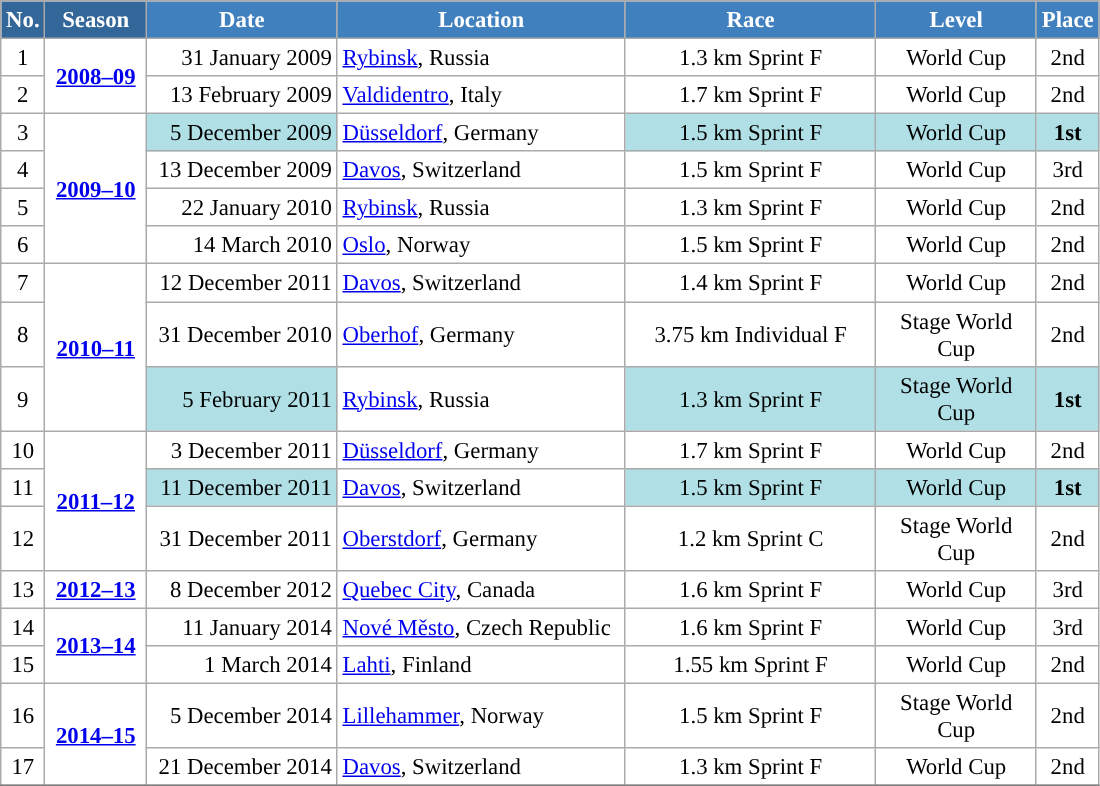<table class="wikitable sortable" style="font-size:95%; text-align:center; border:grey solid 1px; border-collapse:collapse; background:#ffffff;">
<tr style="background:#efefef;">
<th style="background-color:#369; color:white;">No.</th>
<th style="background-color:#369; color:white;">Season</th>
<th style="background-color:#4180be; color:white; width:120px;">Date</th>
<th style="background-color:#4180be; color:white; width:185px;">Location</th>
<th style="background-color:#4180be; color:white; width:160px;">Race</th>
<th style="background-color:#4180be; color:white; width:100px;">Level</th>
<th style="background-color:#4180be; color:white;">Place</th>
</tr>
<tr>
<td align=center>1</td>
<td rowspan=2 align=center><strong> <a href='#'>2008–09</a> </strong></td>
<td align=right>31 January 2009</td>
<td align=left> <a href='#'>Rybinsk</a>, Russia</td>
<td>1.3 km Sprint F</td>
<td>World Cup</td>
<td>2nd</td>
</tr>
<tr>
<td align=center>2</td>
<td align=right>13 February 2009</td>
<td align=left> <a href='#'>Valdidentro</a>, Italy</td>
<td>1.7 km Sprint F</td>
<td>World Cup</td>
<td>2nd</td>
</tr>
<tr>
<td align=center>3</td>
<td rowspan=4 align=center><strong><a href='#'>2009–10</a></strong></td>
<td bgcolor="#BOEOE6" align=right>5 December 2009</td>
<td align=left> <a href='#'>Düsseldorf</a>, Germany</td>
<td bgcolor="#BOEOE6">1.5 km Sprint F</td>
<td bgcolor="#BOEOE6">World Cup</td>
<td bgcolor="#BOEOE6"><strong>1st</strong></td>
</tr>
<tr>
<td align=center>4</td>
<td align=right>13 December 2009</td>
<td align=left> <a href='#'>Davos</a>, Switzerland</td>
<td>1.5 km Sprint F</td>
<td>World Cup</td>
<td>3rd</td>
</tr>
<tr>
<td align=center>5</td>
<td align=right>22 January 2010</td>
<td align=left> <a href='#'>Rybinsk</a>, Russia</td>
<td>1.3 km Sprint F</td>
<td>World Cup</td>
<td>2nd</td>
</tr>
<tr>
<td align=center>6</td>
<td align=right>14 March 2010</td>
<td align=left> <a href='#'>Oslo</a>, Norway</td>
<td>1.5 km Sprint F</td>
<td>World Cup</td>
<td>2nd</td>
</tr>
<tr>
<td align=center>7</td>
<td rowspan=3 align=center><strong> <a href='#'>2010–11</a> </strong></td>
<td align=right>12 December 2011</td>
<td align=left> <a href='#'>Davos</a>, Switzerland</td>
<td>1.4 km Sprint F</td>
<td>World Cup</td>
<td>2nd</td>
</tr>
<tr>
<td align=center>8</td>
<td align=right>31 December 2010</td>
<td align=left> <a href='#'>Oberhof</a>, Germany</td>
<td>3.75 km Individual F</td>
<td>Stage World Cup</td>
<td>2nd</td>
</tr>
<tr>
<td align=center>9</td>
<td bgcolor="#BOEOE6" align=right>5 February 2011</td>
<td align=left> <a href='#'>Rybinsk</a>, Russia</td>
<td bgcolor="#BOEOE6">1.3 km Sprint F</td>
<td bgcolor="#BOEOE6">Stage World Cup</td>
<td bgcolor="#BOEOE6"><strong>1st</strong></td>
</tr>
<tr>
<td align=center>10</td>
<td rowspan=3 align=center><strong> <a href='#'>2011–12</a> </strong></td>
<td align=right>3 December 2011</td>
<td align=left> <a href='#'>Düsseldorf</a>, Germany</td>
<td>1.7 km Sprint F</td>
<td>World Cup</td>
<td>2nd</td>
</tr>
<tr>
<td align=center>11</td>
<td bgcolor="#BOEOE6" align=right>11 December 2011</td>
<td align=left> <a href='#'>Davos</a>, Switzerland</td>
<td bgcolor="#BOEOE6">1.5 km Sprint F</td>
<td bgcolor="#BOEOE6">World Cup</td>
<td bgcolor="#BOEOE6"><strong>1st</strong></td>
</tr>
<tr>
<td align=center>12</td>
<td align=right>31 December 2011</td>
<td align=left> <a href='#'>Oberstdorf</a>, Germany</td>
<td>1.2 km Sprint C</td>
<td>Stage World Cup</td>
<td>2nd</td>
</tr>
<tr>
<td align=center>13</td>
<td rowspan=1 align=center><strong> <a href='#'>2012–13</a> </strong></td>
<td align=right>8 December 2012</td>
<td align=left> <a href='#'>Quebec City</a>, Canada</td>
<td>1.6 km Sprint F</td>
<td>World Cup</td>
<td>3rd</td>
</tr>
<tr>
<td align=center>14</td>
<td rowspan=2 align=center><strong> <a href='#'>2013–14</a> </strong></td>
<td align=right>11 January 2014</td>
<td align=left> <a href='#'>Nové Město</a>, Czech Republic</td>
<td>1.6 km Sprint F</td>
<td>World Cup</td>
<td>3rd</td>
</tr>
<tr>
<td align=center>15</td>
<td align=right>1 March 2014</td>
<td align=left> <a href='#'>Lahti</a>, Finland</td>
<td>1.55 km Sprint F</td>
<td>World Cup</td>
<td>2nd</td>
</tr>
<tr>
<td align=center>16</td>
<td rowspan=2 align=center><strong> <a href='#'>2014–15</a> </strong></td>
<td align=right>5 December 2014</td>
<td align=left> <a href='#'>Lillehammer</a>, Norway</td>
<td>1.5 km Sprint F</td>
<td>Stage World Cup</td>
<td>2nd</td>
</tr>
<tr>
<td align=center>17</td>
<td align=right>21 December 2014</td>
<td align=left> <a href='#'>Davos</a>, Switzerland</td>
<td>1.3 km Sprint F</td>
<td>World Cup</td>
<td>2nd</td>
</tr>
<tr>
</tr>
</table>
